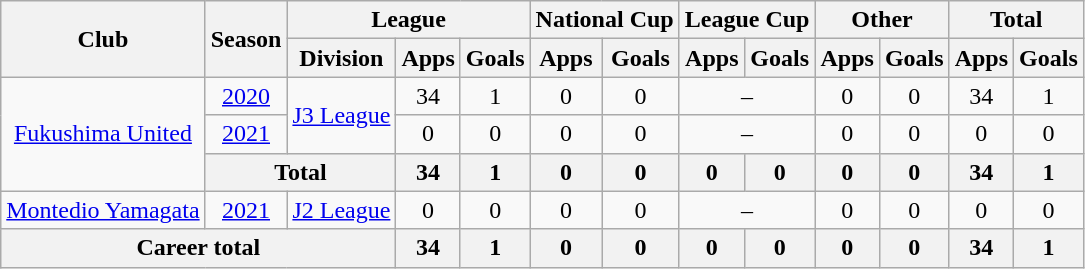<table class="wikitable" style="text-align: center">
<tr>
<th rowspan="2">Club</th>
<th rowspan="2">Season</th>
<th colspan="3">League</th>
<th colspan="2">National Cup</th>
<th colspan="2">League Cup</th>
<th colspan="2">Other</th>
<th colspan="2">Total</th>
</tr>
<tr>
<th>Division</th>
<th>Apps</th>
<th>Goals</th>
<th>Apps</th>
<th>Goals</th>
<th>Apps</th>
<th>Goals</th>
<th>Apps</th>
<th>Goals</th>
<th>Apps</th>
<th>Goals</th>
</tr>
<tr>
<td rowspan="3"><a href='#'>Fukushima United</a></td>
<td><a href='#'>2020</a></td>
<td rowspan="2"><a href='#'>J3 League</a></td>
<td>34</td>
<td>1</td>
<td>0</td>
<td>0</td>
<td colspan="2">–</td>
<td>0</td>
<td>0</td>
<td>34</td>
<td>1</td>
</tr>
<tr>
<td><a href='#'>2021</a></td>
<td>0</td>
<td>0</td>
<td>0</td>
<td>0</td>
<td colspan="2">–</td>
<td>0</td>
<td>0</td>
<td>0</td>
<td>0</td>
</tr>
<tr>
<th colspan=2>Total</th>
<th>34</th>
<th>1</th>
<th>0</th>
<th>0</th>
<th>0</th>
<th>0</th>
<th>0</th>
<th>0</th>
<th>34</th>
<th>1</th>
</tr>
<tr>
<td><a href='#'>Montedio Yamagata</a></td>
<td><a href='#'>2021</a></td>
<td><a href='#'>J2 League</a></td>
<td>0</td>
<td>0</td>
<td>0</td>
<td>0</td>
<td colspan="2">–</td>
<td>0</td>
<td>0</td>
<td>0</td>
<td>0</td>
</tr>
<tr>
<th colspan=3>Career total</th>
<th>34</th>
<th>1</th>
<th>0</th>
<th>0</th>
<th>0</th>
<th>0</th>
<th>0</th>
<th>0</th>
<th>34</th>
<th>1</th>
</tr>
</table>
